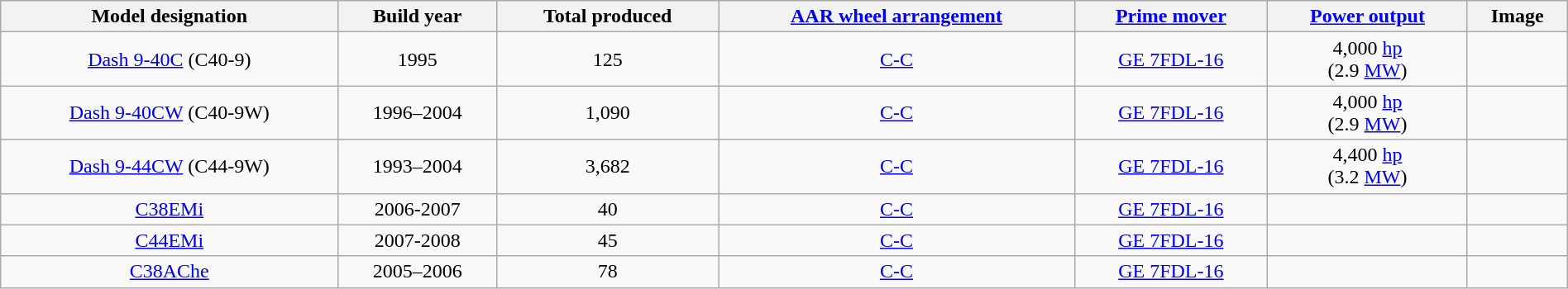<table class="wikitable sortable" style="width: 100%">
<tr>
<th>Model designation</th>
<th>Build year</th>
<th>Total produced</th>
<th class="unsortable"><a href='#'>AAR wheel arrangement</a></th>
<th><a href='#'>Prime mover</a></th>
<th><a href='#'>Power output</a></th>
<th class="unsortable">Image</th>
</tr>
<tr align = "center">
<td><a href='#'>Dash 9-40C</a> (C40-9)</td>
<td>1995</td>
<td>125</td>
<td><a href='#'>C-C</a></td>
<td><a href='#'>GE 7FDL-16</a></td>
<td>4,000 <a href='#'>hp</a><br>(2.9 <a href='#'>MW</a>)</td>
<td></td>
</tr>
<tr align = "center">
<td><a href='#'>Dash 9-40CW</a> (C40-9W)</td>
<td>1996–2004</td>
<td>1,090</td>
<td><a href='#'>C-C</a></td>
<td><a href='#'>GE 7FDL-16</a></td>
<td>4,000 <a href='#'>hp</a><br>(2.9 <a href='#'>MW</a>)</td>
<td></td>
</tr>
<tr align = "center">
<td><a href='#'>Dash 9-44CW</a> (C44-9W)</td>
<td>1993–2004</td>
<td>3,682</td>
<td><a href='#'>C-C</a></td>
<td><a href='#'>GE 7FDL-16</a></td>
<td>4,400 <a href='#'>hp</a><br>(3.2 <a href='#'>MW</a>)</td>
<td></td>
</tr>
<tr align = "center">
<td><a href='#'>C38EMi</a></td>
<td>2006-2007</td>
<td>40</td>
<td><a href='#'>C-C</a></td>
<td><a href='#'>GE 7FDL-16</a></td>
<td></td>
<td></td>
</tr>
<tr align = "center">
<td><a href='#'>C44EMi</a></td>
<td>2007-2008</td>
<td>45</td>
<td><a href='#'>C-C</a></td>
<td><a href='#'>GE 7FDL-16</a></td>
<td></td>
<td></td>
</tr>
<tr align = "center">
<td><a href='#'>C38AChe</a></td>
<td>2005–2006</td>
<td>78</td>
<td><a href='#'>C-C</a></td>
<td><a href='#'>GE 7FDL-16</a></td>
<td></td>
<td></td>
</tr>
</table>
